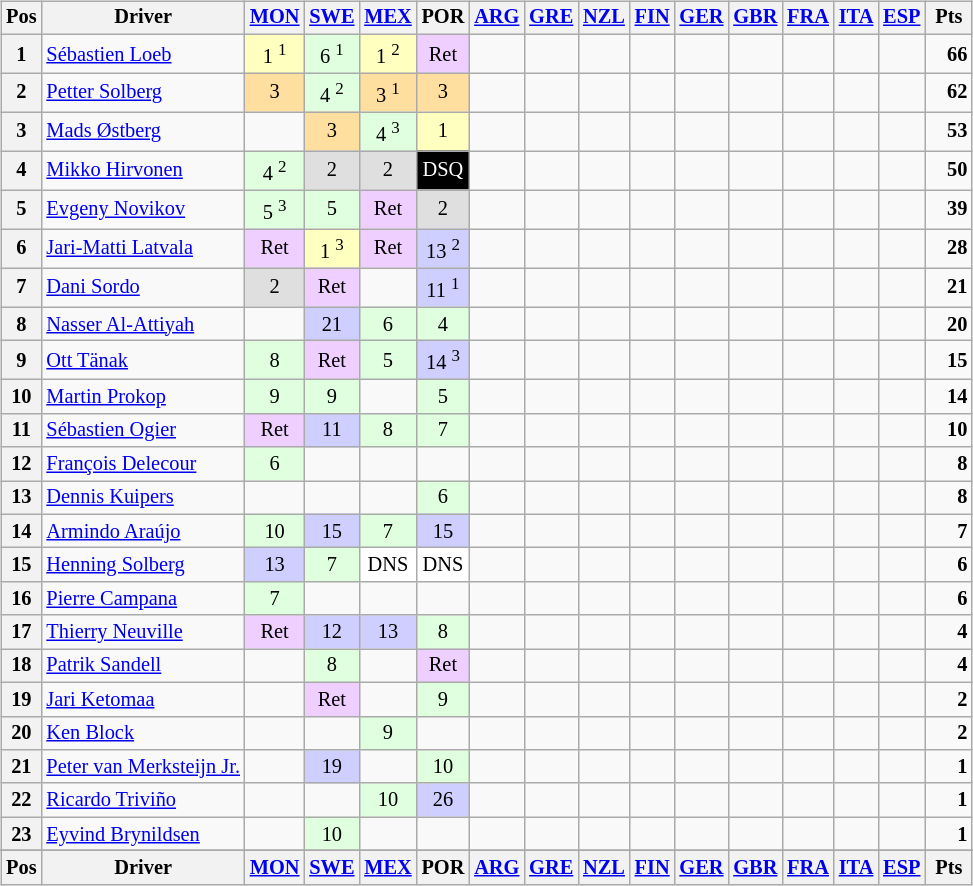<table>
<tr>
<td><br><table class="wikitable" style="font-size: 85%; text-align: center;">
<tr valign="top">
<th valign="middle">Pos</th>
<th valign="middle">Driver</th>
<th><a href='#'>MON</a><br></th>
<th><a href='#'>SWE</a><br></th>
<th><a href='#'>MEX</a><br></th>
<th>POR<br></th>
<th><a href='#'>ARG</a><br></th>
<th><a href='#'>GRE</a><br></th>
<th><a href='#'>NZL</a><br></th>
<th><a href='#'>FIN</a><br></th>
<th><a href='#'>GER</a><br></th>
<th><a href='#'>GBR</a><br></th>
<th><a href='#'>FRA</a><br></th>
<th><a href='#'>ITA</a><br></th>
<th><a href='#'>ESP</a><br></th>
<th valign="middle"> Pts </th>
</tr>
<tr>
<th>1</th>
<td align=left> <a href='#'>Sébastien Loeb</a></td>
<td style="background:#ffffbf;">1 <sup>1</sup></td>
<td style="background:#dfffdf;">6 <sup>1</sup></td>
<td style="background:#ffffbf;">1 <sup>2</sup></td>
<td style="background:#efcfff;">Ret</td>
<td></td>
<td></td>
<td></td>
<td></td>
<td></td>
<td></td>
<td></td>
<td></td>
<td></td>
<td align=right><strong>66</strong></td>
</tr>
<tr>
<th>2</th>
<td align=left> <a href='#'>Petter Solberg</a></td>
<td style="background:#ffdf9f;">3</td>
<td style="background:#dfffdf;">4 <sup>2</sup></td>
<td style="background:#ffdf9f;">3 <sup>1</sup></td>
<td style="background:#ffdf9f;">3</td>
<td></td>
<td></td>
<td></td>
<td></td>
<td></td>
<td></td>
<td></td>
<td></td>
<td></td>
<td align=right><strong>62</strong></td>
</tr>
<tr>
<th>3</th>
<td align=left> <a href='#'>Mads Østberg</a></td>
<td></td>
<td style="background:#ffdf9f;">3</td>
<td style="background:#dfffdf;">4 <sup>3</sup></td>
<td style="background:#ffffbf;">1</td>
<td></td>
<td></td>
<td></td>
<td></td>
<td></td>
<td></td>
<td></td>
<td></td>
<td></td>
<td align=right><strong>53</strong></td>
</tr>
<tr>
<th>4</th>
<td align=left> <a href='#'>Mikko Hirvonen</a></td>
<td style="background:#dfffdf;">4 <sup>2</sup></td>
<td style="background:#dfdfdf;">2</td>
<td style="background:#dfdfdf;">2</td>
<td style="background:#000000; color:white">DSQ</td>
<td></td>
<td></td>
<td></td>
<td></td>
<td></td>
<td></td>
<td></td>
<td></td>
<td></td>
<td align=right><strong>50</strong></td>
</tr>
<tr>
<th>5</th>
<td align=left> <a href='#'>Evgeny Novikov</a></td>
<td style="background:#dfffdf;">5 <sup>3</sup></td>
<td style="background:#dfffdf;">5</td>
<td style="background:#efcfff;">Ret</td>
<td style="background:#dfdfdf;">2</td>
<td></td>
<td></td>
<td></td>
<td></td>
<td></td>
<td></td>
<td></td>
<td></td>
<td></td>
<td align=right><strong>39</strong></td>
</tr>
<tr>
<th>6</th>
<td align=left> <a href='#'>Jari-Matti Latvala</a></td>
<td style="background:#efcfff;">Ret</td>
<td style="background:#ffffbf;">1 <sup>3</sup></td>
<td style="background:#efcfff;">Ret</td>
<td style="background:#cfcfff;">13 <sup>2</sup></td>
<td></td>
<td></td>
<td></td>
<td></td>
<td></td>
<td></td>
<td></td>
<td></td>
<td></td>
<td align=right><strong>28</strong></td>
</tr>
<tr>
<th>7</th>
<td align=left> <a href='#'>Dani Sordo</a></td>
<td style="background:#dfdfdf;">2</td>
<td style="background:#efcfff;">Ret</td>
<td></td>
<td style="background:#cfcfff;">11 <sup>1</sup></td>
<td></td>
<td></td>
<td></td>
<td></td>
<td></td>
<td></td>
<td></td>
<td></td>
<td></td>
<td align=right><strong>21</strong></td>
</tr>
<tr>
<th>8</th>
<td align=left> <a href='#'>Nasser Al-Attiyah</a></td>
<td></td>
<td style="background:#cfcfff;">21</td>
<td style="background:#dfffdf;">6</td>
<td style="background:#dfffdf;">4</td>
<td></td>
<td></td>
<td></td>
<td></td>
<td></td>
<td></td>
<td></td>
<td></td>
<td></td>
<td align=right><strong>20</strong></td>
</tr>
<tr>
<th>9</th>
<td align=left> <a href='#'>Ott Tänak</a></td>
<td style="background:#dfffdf;">8</td>
<td style="background:#efcfff;">Ret</td>
<td style="background:#dfffdf;">5</td>
<td style="background:#cfcfff;">14 <sup>3</sup></td>
<td></td>
<td></td>
<td></td>
<td></td>
<td></td>
<td></td>
<td></td>
<td></td>
<td></td>
<td align=right><strong>15</strong></td>
</tr>
<tr>
<th>10</th>
<td align=left> <a href='#'>Martin Prokop</a></td>
<td style="background:#dfffdf;">9</td>
<td style="background:#dfffdf;">9</td>
<td></td>
<td style="background:#dfffdf;">5</td>
<td></td>
<td></td>
<td></td>
<td></td>
<td></td>
<td></td>
<td></td>
<td></td>
<td></td>
<td align=right><strong>14</strong></td>
</tr>
<tr>
<th>11</th>
<td align=left> <a href='#'>Sébastien Ogier</a></td>
<td style="background:#efcfff;">Ret</td>
<td style="background:#cfcfff;">11</td>
<td style="background:#dfffdf;">8</td>
<td style="background:#dfffdf;">7</td>
<td></td>
<td></td>
<td></td>
<td></td>
<td></td>
<td></td>
<td></td>
<td></td>
<td></td>
<td align=right><strong>10</strong></td>
</tr>
<tr>
<th>12</th>
<td align=left> <a href='#'>François Delecour</a></td>
<td style="background:#dfffdf;">6</td>
<td></td>
<td></td>
<td></td>
<td></td>
<td></td>
<td></td>
<td></td>
<td></td>
<td></td>
<td></td>
<td></td>
<td></td>
<td align=right><strong>8</strong></td>
</tr>
<tr>
<th>13</th>
<td align=left> <a href='#'>Dennis Kuipers</a></td>
<td></td>
<td></td>
<td></td>
<td style="background:#dfffdf;">6</td>
<td></td>
<td></td>
<td></td>
<td></td>
<td></td>
<td></td>
<td></td>
<td></td>
<td></td>
<td align=right><strong>8</strong></td>
</tr>
<tr>
<th>14</th>
<td align=left> <a href='#'>Armindo Araújo</a></td>
<td style="background:#dfffdf;">10</td>
<td style="background:#cfcfff;">15</td>
<td style="background:#dfffdf;">7</td>
<td style="background:#cfcfff;">15</td>
<td></td>
<td></td>
<td></td>
<td></td>
<td></td>
<td></td>
<td></td>
<td></td>
<td></td>
<td align=right><strong>7</strong></td>
</tr>
<tr>
<th>15</th>
<td align=left> <a href='#'>Henning Solberg</a></td>
<td style="background:#cfcfff;">13</td>
<td style="background:#dfffdf;">7</td>
<td style="background:#ffffff;">DNS</td>
<td style="background:#ffffff;">DNS</td>
<td></td>
<td></td>
<td></td>
<td></td>
<td></td>
<td></td>
<td></td>
<td></td>
<td></td>
<td align=right><strong>6</strong></td>
</tr>
<tr>
<th>16</th>
<td align=left> <a href='#'>Pierre Campana</a></td>
<td style="background:#dfffdf;">7</td>
<td></td>
<td></td>
<td></td>
<td></td>
<td></td>
<td></td>
<td></td>
<td></td>
<td></td>
<td></td>
<td></td>
<td></td>
<td align=right><strong>6</strong></td>
</tr>
<tr>
<th>17</th>
<td align=left> <a href='#'>Thierry Neuville</a></td>
<td style="background:#efcfff;">Ret</td>
<td style="background:#cfcfff;">12</td>
<td style="background:#cfcfff;">13</td>
<td style="background:#dfffdf;">8</td>
<td></td>
<td></td>
<td></td>
<td></td>
<td></td>
<td></td>
<td></td>
<td></td>
<td></td>
<td align=right><strong>4</strong></td>
</tr>
<tr>
<th>18</th>
<td align=left> <a href='#'>Patrik Sandell</a></td>
<td></td>
<td style="background:#dfffdf;">8</td>
<td></td>
<td style="background:#efcfff;">Ret</td>
<td></td>
<td></td>
<td></td>
<td></td>
<td></td>
<td></td>
<td></td>
<td></td>
<td></td>
<td align=right><strong>4</strong></td>
</tr>
<tr>
<th>19</th>
<td align=left> <a href='#'>Jari Ketomaa</a></td>
<td></td>
<td style="background:#efcfff;">Ret</td>
<td></td>
<td style="background:#dfffdf;">9</td>
<td></td>
<td></td>
<td></td>
<td></td>
<td></td>
<td></td>
<td></td>
<td></td>
<td></td>
<td align=right><strong>2</strong></td>
</tr>
<tr>
<th>20</th>
<td align=left> <a href='#'>Ken Block</a></td>
<td></td>
<td></td>
<td style="background:#dfffdf;">9</td>
<td></td>
<td></td>
<td></td>
<td></td>
<td></td>
<td></td>
<td></td>
<td></td>
<td></td>
<td></td>
<td align=right><strong>2</strong></td>
</tr>
<tr>
<th>21</th>
<td align=left> <a href='#'>Peter van Merksteijn Jr.</a></td>
<td></td>
<td style="background:#cfcfff;">19</td>
<td></td>
<td style="background:#dfffdf;">10</td>
<td></td>
<td></td>
<td></td>
<td></td>
<td></td>
<td></td>
<td></td>
<td></td>
<td></td>
<td align=right><strong>1</strong></td>
</tr>
<tr>
<th>22</th>
<td align=left> <a href='#'>Ricardo Triviño</a></td>
<td></td>
<td></td>
<td style="background:#dfffdf;">10</td>
<td style="background:#cfcfff;">26</td>
<td></td>
<td></td>
<td></td>
<td></td>
<td></td>
<td></td>
<td></td>
<td></td>
<td></td>
<td align=right><strong>1</strong></td>
</tr>
<tr>
<th>23</th>
<td align=left> <a href='#'>Eyvind Brynildsen</a></td>
<td></td>
<td style="background:#dfffdf;">10</td>
<td></td>
<td></td>
<td></td>
<td></td>
<td></td>
<td></td>
<td></td>
<td></td>
<td></td>
<td></td>
<td></td>
<td align=right><strong>1</strong></td>
</tr>
<tr>
</tr>
<tr valign="top">
<th valign="middle">Pos</th>
<th valign="middle">Driver</th>
<th><a href='#'>MON</a><br></th>
<th><a href='#'>SWE</a><br></th>
<th><a href='#'>MEX</a><br></th>
<th>POR<br></th>
<th><a href='#'>ARG</a><br></th>
<th><a href='#'>GRE</a><br></th>
<th><a href='#'>NZL</a><br></th>
<th><a href='#'>FIN</a><br></th>
<th><a href='#'>GER</a><br></th>
<th><a href='#'>GBR</a><br></th>
<th><a href='#'>FRA</a><br></th>
<th><a href='#'>ITA</a><br></th>
<th><a href='#'>ESP</a><br></th>
<th valign="middle">Pts</th>
</tr>
</table>
</td>
<td valign="top"><br></td>
</tr>
</table>
